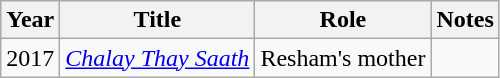<table class="wikitable sortable plainrowheaders">
<tr style="text-align:center;">
<th scope="col">Year</th>
<th scope="col">Title</th>
<th scope="col">Role</th>
<th scope="col">Notes</th>
</tr>
<tr>
<td>2017</td>
<td><em><a href='#'>Chalay Thay Saath</a></em></td>
<td>Resham's mother</td>
<td></td>
</tr>
</table>
